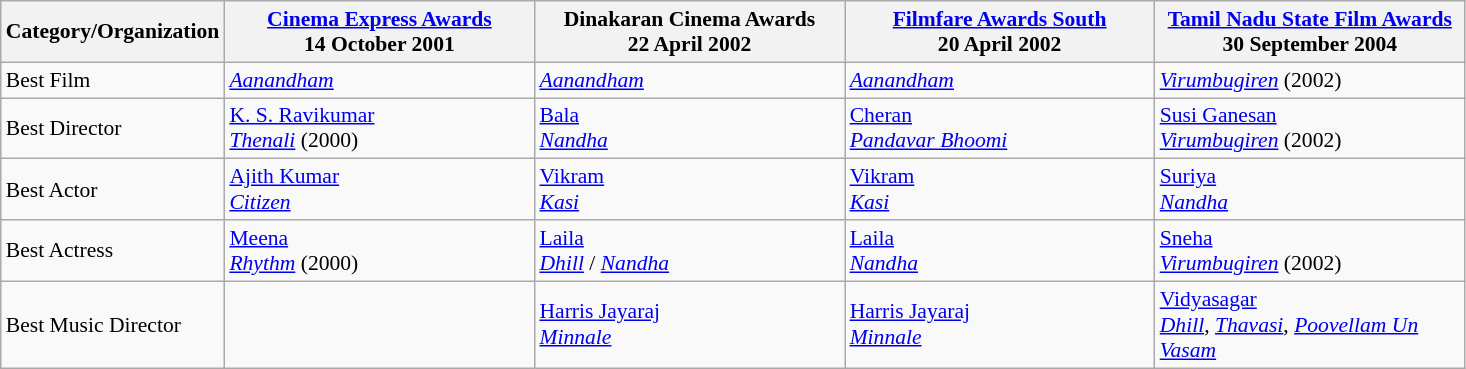<table class="wikitable" style="font-size: 90%;">
<tr>
<th rowspan="1" style="width:20px;">Category/Organization</th>
<th rowspan="1" style="width:200px;"><a href='#'>Cinema Express Awards</a><br> 14 October 2001</th>
<th rowspan="1" style="width:200px;">Dinakaran Cinema Awards<br> 22 April 2002</th>
<th rowspan="1" style="width:200px;"><a href='#'>Filmfare Awards South</a><br>20 April 2002</th>
<th rowspan="1" style="width:200px;"><a href='#'>Tamil Nadu State Film Awards</a><br>30 September 2004</th>
</tr>
<tr>
<td>Best Film</td>
<td><em><a href='#'>Aanandham</a></em></td>
<td><em><a href='#'>Aanandham</a></em></td>
<td><em><a href='#'>Aanandham</a></em></td>
<td><em><a href='#'>Virumbugiren</a></em> (2002)</td>
</tr>
<tr>
<td>Best Director</td>
<td><a href='#'>K. S. Ravikumar</a><br><em><a href='#'>Thenali</a></em> (2000)</td>
<td><a href='#'>Bala</a><br><em><a href='#'>Nandha</a></em></td>
<td><a href='#'>Cheran</a><br><em><a href='#'>Pandavar Bhoomi</a></em></td>
<td><a href='#'>Susi Ganesan</a><br><em><a href='#'>Virumbugiren</a></em> (2002)</td>
</tr>
<tr>
<td>Best Actor</td>
<td><a href='#'>Ajith Kumar</a><br><em><a href='#'>Citizen</a></em></td>
<td><a href='#'>Vikram</a><br><em><a href='#'>Kasi</a></em></td>
<td><a href='#'>Vikram</a><br><em><a href='#'>Kasi</a></em></td>
<td><a href='#'>Suriya</a><br><em><a href='#'>Nandha</a></em></td>
</tr>
<tr>
<td>Best Actress</td>
<td><a href='#'>Meena</a><br><em><a href='#'>Rhythm</a></em> (2000)</td>
<td><a href='#'>Laila</a><br><em><a href='#'>Dhill</a></em> / <em><a href='#'>Nandha</a></em></td>
<td><a href='#'>Laila</a><br><em><a href='#'>Nandha</a></em></td>
<td><a href='#'>Sneha</a><br><em><a href='#'>Virumbugiren</a></em> (2002)</td>
</tr>
<tr>
<td>Best Music Director</td>
<td></td>
<td><a href='#'>Harris Jayaraj</a><br><em><a href='#'>Minnale</a></em></td>
<td><a href='#'>Harris Jayaraj</a><br><em><a href='#'>Minnale</a></em></td>
<td><a href='#'>Vidyasagar</a><br><em><a href='#'>Dhill</a></em>, <em><a href='#'>Thavasi</a></em>, <em><a href='#'>Poovellam Un Vasam</a></em></td>
</tr>
</table>
